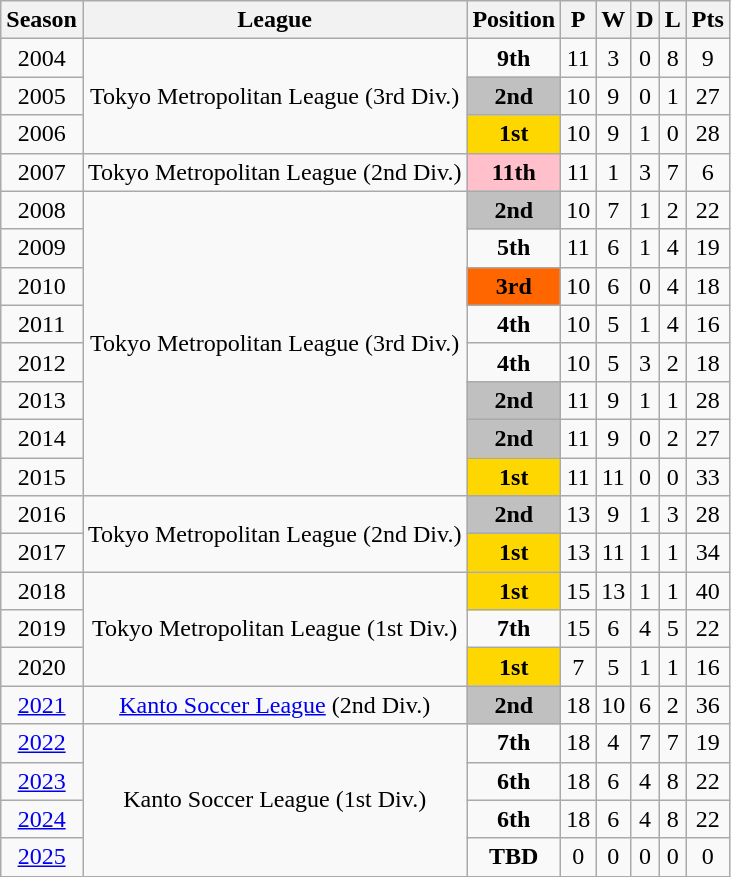<table class="wikitable" style="text-align:center;">
<tr>
<th>Season</th>
<th>League</th>
<th>Position</th>
<th>P</th>
<th>W</th>
<th>D</th>
<th>L</th>
<th>Pts</th>
</tr>
<tr>
<td>2004</td>
<td rowspan=3>Tokyo Metropolitan League (3rd Div.)</td>
<td><strong>9th</strong></td>
<td>11</td>
<td>3</td>
<td>0</td>
<td>8</td>
<td>9</td>
</tr>
<tr>
<td>2005</td>
<td bgcolor="silver"><strong>2nd</strong></td>
<td>10</td>
<td>9</td>
<td>0</td>
<td>1</td>
<td>27</td>
</tr>
<tr>
<td>2006</td>
<td bgcolor="gold"><strong>1st</strong></td>
<td>10</td>
<td>9</td>
<td>1</td>
<td>0</td>
<td>28</td>
</tr>
<tr>
<td>2007</td>
<td>Tokyo Metropolitan League (2nd Div.)</td>
<td bgcolor="pink"><strong>11th</strong></td>
<td>11</td>
<td>1</td>
<td>3</td>
<td>7</td>
<td>6</td>
</tr>
<tr>
<td>2008</td>
<td rowspan=8>Tokyo Metropolitan League (3rd Div.)</td>
<td bgcolor="silver"><strong>2nd</strong></td>
<td>10</td>
<td>7</td>
<td>1</td>
<td>2</td>
<td>22</td>
</tr>
<tr>
<td>2009</td>
<td><strong>5th</strong></td>
<td>11</td>
<td>6</td>
<td>1</td>
<td>4</td>
<td>19</td>
</tr>
<tr>
<td>2010</td>
<td bgcolor="ff6600"><strong>3rd</strong></td>
<td>10</td>
<td>6</td>
<td>0</td>
<td>4</td>
<td>18</td>
</tr>
<tr>
<td>2011</td>
<td><strong>4th</strong></td>
<td>10</td>
<td>5</td>
<td>1</td>
<td>4</td>
<td>16</td>
</tr>
<tr>
<td>2012</td>
<td><strong>4th</strong></td>
<td>10</td>
<td>5</td>
<td>3</td>
<td>2</td>
<td>18</td>
</tr>
<tr>
<td>2013</td>
<td bgcolor="silver"><strong>2nd</strong></td>
<td>11</td>
<td>9</td>
<td>1</td>
<td>1</td>
<td>28</td>
</tr>
<tr>
<td>2014</td>
<td bgcolor="silver"><strong>2nd</strong></td>
<td>11</td>
<td>9</td>
<td>0</td>
<td>2</td>
<td>27</td>
</tr>
<tr>
<td>2015</td>
<td bgcolor="gold"><strong>1st</strong></td>
<td>11</td>
<td>11</td>
<td>0</td>
<td>0</td>
<td>33</td>
</tr>
<tr>
<td>2016</td>
<td rowspan=2>Tokyo Metropolitan League (2nd Div.)</td>
<td bgcolor="silver"><strong>2nd</strong></td>
<td>13</td>
<td>9</td>
<td>1</td>
<td>3</td>
<td>28</td>
</tr>
<tr>
<td>2017</td>
<td bgcolor="gold"><strong>1st</strong></td>
<td>13</td>
<td>11</td>
<td>1</td>
<td>1</td>
<td>34</td>
</tr>
<tr>
<td>2018</td>
<td rowspan=3>Tokyo Metropolitan League (1st Div.)</td>
<td bgcolor="gold"><strong>1st</strong></td>
<td>15</td>
<td>13</td>
<td>1</td>
<td>1</td>
<td>40</td>
</tr>
<tr>
<td>2019</td>
<td><strong>7th</strong></td>
<td>15</td>
<td>6</td>
<td>4</td>
<td>5</td>
<td>22</td>
</tr>
<tr>
<td>2020</td>
<td bgcolor="gold"><strong>1st</strong></td>
<td>7</td>
<td>5</td>
<td>1</td>
<td>1</td>
<td>16</td>
</tr>
<tr>
<td><a href='#'>2021</a></td>
<td><a href='#'>Kanto Soccer League</a> (2nd Div.)</td>
<td bgcolor="silver"><strong>2nd</strong></td>
<td>18</td>
<td>10</td>
<td>6</td>
<td>2</td>
<td>36</td>
</tr>
<tr>
<td><a href='#'>2022</a></td>
<td rowspan=4>Kanto Soccer League (1st Div.)</td>
<td><strong>7th</strong></td>
<td>18</td>
<td>4</td>
<td>7</td>
<td>7</td>
<td>19</td>
</tr>
<tr>
<td><a href='#'>2023</a></td>
<td><strong>6th</strong></td>
<td>18</td>
<td>6</td>
<td>4</td>
<td>8</td>
<td>22</td>
</tr>
<tr>
<td><a href='#'>2024</a></td>
<td><strong>6th</strong></td>
<td>18</td>
<td>6</td>
<td>4</td>
<td>8</td>
<td>22</td>
</tr>
<tr>
<td><a href='#'>2025</a></td>
<td><strong>TBD</strong></td>
<td>0</td>
<td>0</td>
<td>0</td>
<td>0</td>
<td>0</td>
</tr>
</table>
